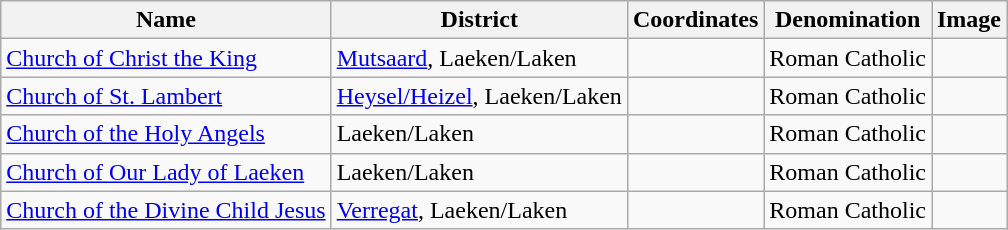<table class="wikitable sortable">
<tr>
<th>Name</th>
<th>District</th>
<th>Coordinates</th>
<th>Denomination</th>
<th>Image</th>
</tr>
<tr>
<td><a href='#'>Church of Christ the King</a></td>
<td><a href='#'>Mutsaard</a>, Laeken/Laken</td>
<td></td>
<td>Roman Catholic</td>
<td></td>
</tr>
<tr>
<td><a href='#'>Church of St. Lambert</a></td>
<td><a href='#'>Heysel/Heizel</a>, Laeken/Laken</td>
<td></td>
<td>Roman Catholic</td>
<td></td>
</tr>
<tr>
<td><a href='#'>Church of the Holy Angels</a></td>
<td>Laeken/Laken</td>
<td></td>
<td>Roman Catholic</td>
<td></td>
</tr>
<tr>
<td><a href='#'>Church of Our Lady of Laeken</a></td>
<td>Laeken/Laken</td>
<td></td>
<td>Roman Catholic</td>
<td></td>
</tr>
<tr>
<td><a href='#'>Church of the Divine Child Jesus</a></td>
<td><a href='#'>Verregat</a>, Laeken/Laken</td>
<td></td>
<td>Roman Catholic</td>
<td></td>
</tr>
</table>
